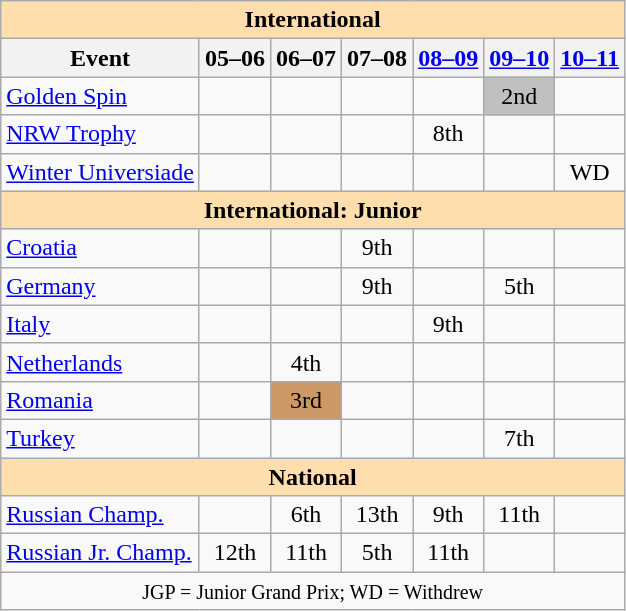<table class="wikitable" style="text-align:center">
<tr>
<th style="background-color: #ffdead; " colspan=7 align=center>International</th>
</tr>
<tr>
<th>Event</th>
<th>05–06</th>
<th>06–07</th>
<th>07–08</th>
<th><a href='#'>08–09</a></th>
<th><a href='#'>09–10</a></th>
<th><a href='#'>10–11</a></th>
</tr>
<tr>
<td align=left><a href='#'>Golden Spin</a></td>
<td></td>
<td></td>
<td></td>
<td></td>
<td bgcolor=silver>2nd</td>
<td></td>
</tr>
<tr>
<td align=left><a href='#'>NRW Trophy</a></td>
<td></td>
<td></td>
<td></td>
<td>8th</td>
<td></td>
<td></td>
</tr>
<tr>
<td align=left><a href='#'>Winter Universiade</a></td>
<td></td>
<td></td>
<td></td>
<td></td>
<td></td>
<td>WD</td>
</tr>
<tr>
<th style="background-color: #ffdead; " colspan=7 align=center>International: Junior</th>
</tr>
<tr>
<td align=left> <a href='#'>Croatia</a></td>
<td></td>
<td></td>
<td>9th</td>
<td></td>
<td></td>
<td></td>
</tr>
<tr>
<td align=left> <a href='#'>Germany</a></td>
<td></td>
<td></td>
<td>9th</td>
<td></td>
<td>5th</td>
<td></td>
</tr>
<tr>
<td align=left> <a href='#'>Italy</a></td>
<td></td>
<td></td>
<td></td>
<td>9th</td>
<td></td>
<td></td>
</tr>
<tr>
<td align=left> <a href='#'>Netherlands</a></td>
<td></td>
<td>4th</td>
<td></td>
<td></td>
<td></td>
<td></td>
</tr>
<tr>
<td align=left> <a href='#'>Romania</a></td>
<td></td>
<td bgcolor=cc9966>3rd</td>
<td></td>
<td></td>
<td></td>
<td></td>
</tr>
<tr>
<td align=left> <a href='#'>Turkey</a></td>
<td></td>
<td></td>
<td></td>
<td></td>
<td>7th</td>
<td></td>
</tr>
<tr>
<th style="background-color: #ffdead; " colspan=7 align=center>National</th>
</tr>
<tr>
<td align=left><a href='#'>Russian Champ.</a></td>
<td></td>
<td>6th</td>
<td>13th</td>
<td>9th</td>
<td>11th</td>
<td></td>
</tr>
<tr>
<td align=left><a href='#'>Russian Jr. Champ.</a></td>
<td>12th</td>
<td>11th</td>
<td>5th</td>
<td>11th</td>
<td></td>
<td></td>
</tr>
<tr>
<td colspan=7 align=center><small> JGP = Junior Grand Prix; WD = Withdrew </small></td>
</tr>
</table>
